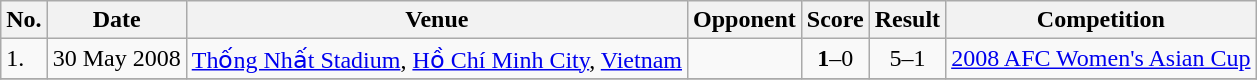<table class="wikitable">
<tr>
<th>No.</th>
<th>Date</th>
<th>Venue</th>
<th>Opponent</th>
<th>Score</th>
<th>Result</th>
<th>Competition</th>
</tr>
<tr>
<td>1.</td>
<td>30 May 2008</td>
<td><a href='#'>Thống Nhất Stadium</a>, <a href='#'>Hồ Chí Minh City</a>, <a href='#'>Vietnam</a></td>
<td></td>
<td align=center><strong>1</strong>–0</td>
<td align=center>5–1</td>
<td><a href='#'>2008 AFC Women's Asian Cup</a></td>
</tr>
<tr>
</tr>
</table>
